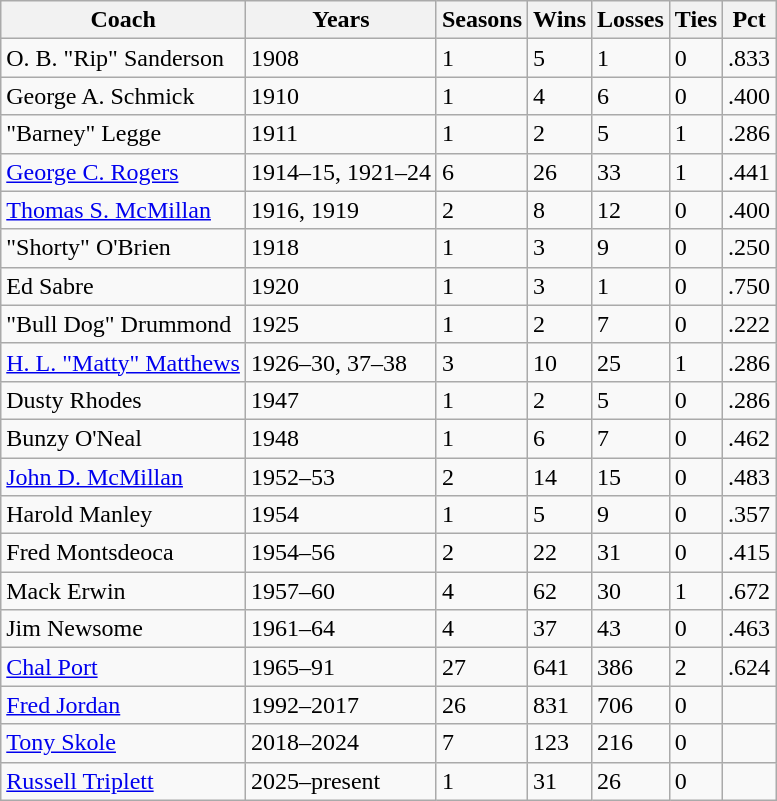<table class=wikitable sortable>
<tr>
<th>Coach</th>
<th>Years</th>
<th>Seasons</th>
<th>Wins</th>
<th>Losses</th>
<th>Ties</th>
<th>Pct</th>
</tr>
<tr>
<td>O. B. "Rip" Sanderson</td>
<td>1908</td>
<td>1</td>
<td>5</td>
<td>1</td>
<td>0</td>
<td>.833</td>
</tr>
<tr>
<td>George A. Schmick</td>
<td>1910</td>
<td>1</td>
<td>4</td>
<td>6</td>
<td>0</td>
<td>.400</td>
</tr>
<tr>
<td>"Barney" Legge</td>
<td>1911</td>
<td>1</td>
<td>2</td>
<td>5</td>
<td>1</td>
<td>.286</td>
</tr>
<tr>
<td><a href='#'>George C. Rogers</a></td>
<td>1914–15, 1921–24</td>
<td>6</td>
<td>26</td>
<td>33</td>
<td>1</td>
<td>.441</td>
</tr>
<tr>
<td><a href='#'>Thomas S. McMillan</a></td>
<td>1916, 1919</td>
<td>2</td>
<td>8</td>
<td>12</td>
<td>0</td>
<td>.400</td>
</tr>
<tr>
<td>"Shorty" O'Brien</td>
<td>1918</td>
<td>1</td>
<td>3</td>
<td>9</td>
<td>0</td>
<td>.250</td>
</tr>
<tr>
<td>Ed Sabre</td>
<td>1920</td>
<td>1</td>
<td>3</td>
<td>1</td>
<td>0</td>
<td>.750</td>
</tr>
<tr>
<td>"Bull Dog" Drummond</td>
<td>1925</td>
<td>1</td>
<td>2</td>
<td>7</td>
<td>0</td>
<td>.222</td>
</tr>
<tr>
<td><a href='#'>H. L. "Matty" Matthews</a></td>
<td>1926–30, 37–38</td>
<td>3</td>
<td>10</td>
<td>25</td>
<td>1</td>
<td>.286</td>
</tr>
<tr>
<td>Dusty Rhodes</td>
<td>1947</td>
<td>1</td>
<td>2</td>
<td>5</td>
<td>0</td>
<td>.286</td>
</tr>
<tr>
<td>Bunzy O'Neal</td>
<td>1948</td>
<td>1</td>
<td>6</td>
<td>7</td>
<td>0</td>
<td>.462</td>
</tr>
<tr>
<td><a href='#'>John D. McMillan</a></td>
<td>1952–53</td>
<td>2</td>
<td>14</td>
<td>15</td>
<td>0</td>
<td>.483</td>
</tr>
<tr>
<td>Harold Manley</td>
<td>1954</td>
<td>1</td>
<td>5</td>
<td>9</td>
<td>0</td>
<td>.357</td>
</tr>
<tr>
<td>Fred Montsdeoca</td>
<td>1954–56</td>
<td>2</td>
<td>22</td>
<td>31</td>
<td>0</td>
<td>.415</td>
</tr>
<tr>
<td>Mack Erwin</td>
<td>1957–60</td>
<td>4</td>
<td>62</td>
<td>30</td>
<td>1</td>
<td>.672</td>
</tr>
<tr>
<td>Jim Newsome</td>
<td>1961–64</td>
<td>4</td>
<td>37</td>
<td>43</td>
<td>0</td>
<td>.463</td>
</tr>
<tr>
<td><a href='#'>Chal Port</a></td>
<td>1965–91</td>
<td>27</td>
<td>641</td>
<td>386</td>
<td>2</td>
<td>.624</td>
</tr>
<tr>
<td><a href='#'>Fred Jordan</a></td>
<td>1992–2017</td>
<td>26</td>
<td>831</td>
<td>706</td>
<td>0</td>
<td></td>
</tr>
<tr>
<td><a href='#'>Tony Skole</a></td>
<td>2018–2024</td>
<td>7</td>
<td>123</td>
<td>216</td>
<td>0</td>
<td></td>
</tr>
<tr>
<td><a href='#'>Russell Triplett</a></td>
<td>2025–present</td>
<td>1</td>
<td>31</td>
<td>26</td>
<td>0</td>
<td></td>
</tr>
</table>
